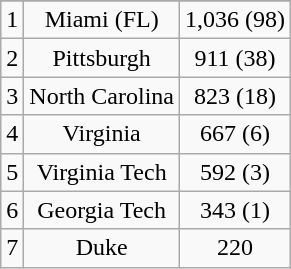<table class="wikitable" style="display: inline-table; text-align:center;">
<tr>
</tr>
<tr>
<td>1</td>
<td>Miami (FL)</td>
<td>1,036 (98)</td>
</tr>
<tr>
<td>2</td>
<td>Pittsburgh</td>
<td>911 (38)</td>
</tr>
<tr>
<td>3</td>
<td>North Carolina</td>
<td>823 (18)</td>
</tr>
<tr>
<td>4</td>
<td>Virginia</td>
<td>667 (6)</td>
</tr>
<tr>
<td>5</td>
<td>Virginia Tech</td>
<td>592 (3)</td>
</tr>
<tr>
<td>6</td>
<td>Georgia Tech</td>
<td>343 (1)</td>
</tr>
<tr>
<td>7</td>
<td>Duke</td>
<td>220</td>
</tr>
</table>
